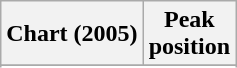<table class="wikitable sortable plainrowheaders" style="text-align:center">
<tr>
<th>Chart (2005)</th>
<th>Peak<br>position</th>
</tr>
<tr>
</tr>
<tr>
</tr>
<tr>
</tr>
<tr>
</tr>
<tr>
</tr>
<tr>
</tr>
<tr>
</tr>
<tr>
</tr>
<tr>
</tr>
<tr>
</tr>
</table>
